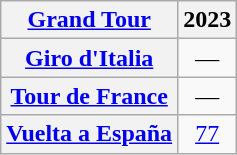<table class="wikitable plainrowheaders">
<tr>
<th scope="col"><a href='#'>Grand Tour</a></th>
<th scope="col">2023</th>
</tr>
<tr style="text-align:center;">
<th scope="row"> <a href='#'>Giro d'Italia</a></th>
<td>—</td>
</tr>
<tr style="text-align:center;">
<th scope="row"> <a href='#'>Tour de France</a></th>
<td>—</td>
</tr>
<tr style="text-align:center;">
<th scope="row"> <a href='#'>Vuelta a España</a></th>
<td><a href='#'>77</a></td>
</tr>
</table>
